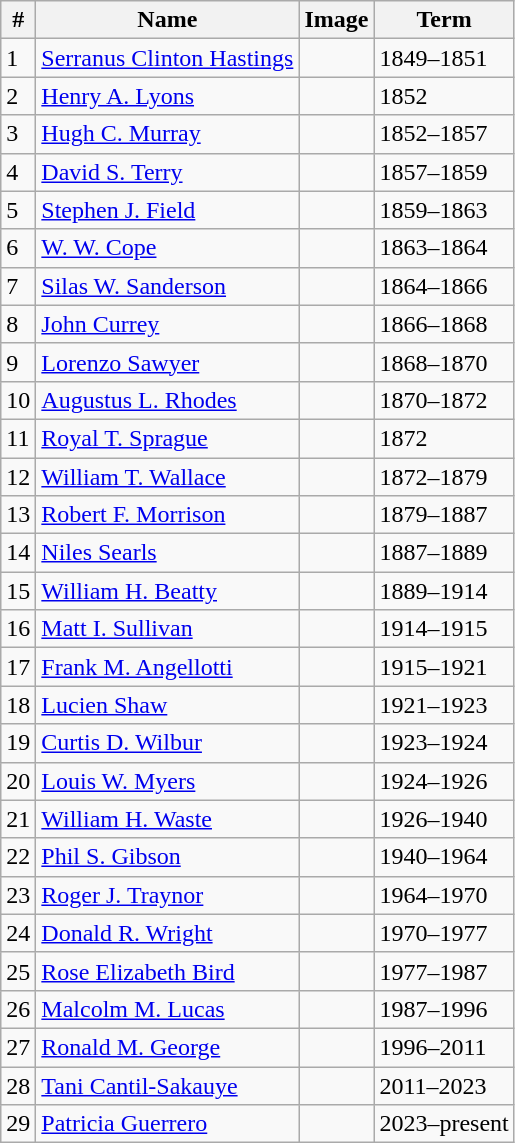<table class="wikitable">
<tr>
<th>#</th>
<th>Name</th>
<th>Image</th>
<th>Term</th>
</tr>
<tr>
<td>1</td>
<td><a href='#'>Serranus Clinton Hastings</a></td>
<td></td>
<td>1849–1851</td>
</tr>
<tr>
<td>2</td>
<td><a href='#'>Henry A. Lyons</a></td>
<td></td>
<td>1852</td>
</tr>
<tr>
<td>3</td>
<td><a href='#'>Hugh C. Murray</a></td>
<td></td>
<td>1852–1857</td>
</tr>
<tr>
<td>4</td>
<td><a href='#'>David S. Terry</a></td>
<td></td>
<td>1857–1859</td>
</tr>
<tr>
<td>5</td>
<td><a href='#'>Stephen J. Field</a></td>
<td></td>
<td>1859–1863</td>
</tr>
<tr>
<td>6</td>
<td><a href='#'>W. W. Cope</a></td>
<td></td>
<td>1863–1864</td>
</tr>
<tr>
<td>7</td>
<td><a href='#'>Silas W. Sanderson</a></td>
<td></td>
<td>1864–1866</td>
</tr>
<tr>
<td>8</td>
<td><a href='#'>John Currey</a></td>
<td></td>
<td>1866–1868</td>
</tr>
<tr>
<td>9</td>
<td><a href='#'>Lorenzo Sawyer</a></td>
<td></td>
<td>1868–1870</td>
</tr>
<tr>
<td>10</td>
<td><a href='#'>Augustus L. Rhodes</a></td>
<td></td>
<td>1870–1872</td>
</tr>
<tr>
<td>11</td>
<td><a href='#'>Royal T. Sprague</a></td>
<td></td>
<td>1872</td>
</tr>
<tr>
<td>12</td>
<td><a href='#'>William T. Wallace</a></td>
<td></td>
<td>1872–1879</td>
</tr>
<tr>
<td>13</td>
<td><a href='#'>Robert F. Morrison</a></td>
<td></td>
<td>1879–1887</td>
</tr>
<tr>
<td>14</td>
<td><a href='#'>Niles Searls</a></td>
<td></td>
<td>1887–1889</td>
</tr>
<tr>
<td>15</td>
<td><a href='#'>William H. Beatty</a></td>
<td></td>
<td>1889–1914</td>
</tr>
<tr>
<td>16</td>
<td><a href='#'>Matt I. Sullivan</a></td>
<td></td>
<td>1914–1915</td>
</tr>
<tr>
<td>17</td>
<td><a href='#'>Frank M. Angellotti</a></td>
<td></td>
<td>1915–1921</td>
</tr>
<tr>
<td>18</td>
<td><a href='#'>Lucien Shaw</a></td>
<td></td>
<td>1921–1923</td>
</tr>
<tr>
<td>19</td>
<td><a href='#'>Curtis D. Wilbur</a></td>
<td></td>
<td>1923–1924</td>
</tr>
<tr>
<td>20</td>
<td><a href='#'>Louis W. Myers</a></td>
<td></td>
<td>1924–1926</td>
</tr>
<tr>
<td>21</td>
<td><a href='#'>William H. Waste</a></td>
<td></td>
<td>1926–1940</td>
</tr>
<tr>
<td>22</td>
<td><a href='#'>Phil S. Gibson</a></td>
<td></td>
<td>1940–1964</td>
</tr>
<tr>
<td>23</td>
<td><a href='#'>Roger J. Traynor</a></td>
<td></td>
<td>1964–1970</td>
</tr>
<tr>
<td>24</td>
<td><a href='#'>Donald R. Wright</a></td>
<td></td>
<td>1970–1977</td>
</tr>
<tr>
<td>25</td>
<td><a href='#'>Rose Elizabeth Bird</a></td>
<td></td>
<td>1977–1987</td>
</tr>
<tr>
<td>26</td>
<td><a href='#'>Malcolm M. Lucas</a></td>
<td></td>
<td>1987–1996</td>
</tr>
<tr>
<td>27</td>
<td><a href='#'>Ronald M. George</a></td>
<td></td>
<td>1996–2011</td>
</tr>
<tr>
<td>28</td>
<td><a href='#'>Tani Cantil-Sakauye</a></td>
<td></td>
<td>2011–2023</td>
</tr>
<tr>
<td>29</td>
<td><a href='#'>Patricia Guerrero</a></td>
<td></td>
<td>2023–present</td>
</tr>
</table>
